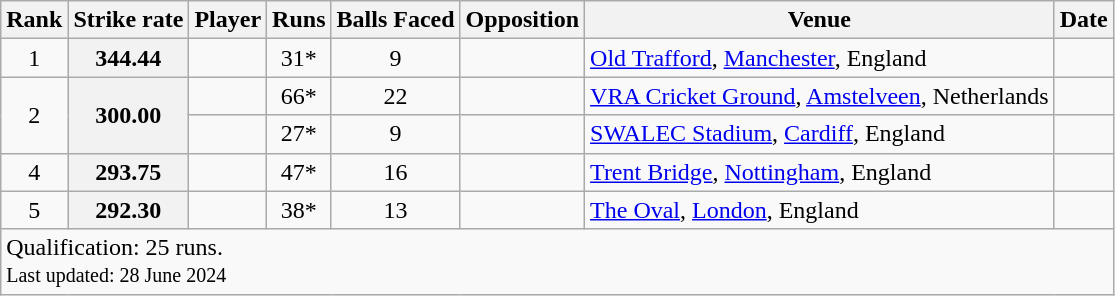<table class="wikitable plainrowheaders sortable">
<tr>
<th scope=col>Rank</th>
<th scope=col>Strike rate</th>
<th scope=col>Player</th>
<th scope=col>Runs</th>
<th scope=col>Balls Faced</th>
<th scope=col>Opposition</th>
<th scope=col>Venue</th>
<th scope=col>Date</th>
</tr>
<tr>
<td align=center>1</td>
<th scope=row style="text-align:center;">344.44</th>
<td></td>
<td align=center>31*</td>
<td align=center>9</td>
<td></td>
<td><a href='#'>Old Trafford</a>, <a href='#'>Manchester</a>, England</td>
<td> </td>
</tr>
<tr>
<td align=center rowspan=2>2</td>
<th scope=row style="text-align:center;" rowspan=2>300.00</th>
<td></td>
<td align=center>66*</td>
<td align=center>22</td>
<td></td>
<td><a href='#'>VRA Cricket Ground</a>, <a href='#'>Amstelveen</a>, Netherlands</td>
<td></td>
</tr>
<tr>
<td></td>
<td align=center>27*</td>
<td align=center>9</td>
<td></td>
<td><a href='#'>SWALEC Stadium</a>, <a href='#'>Cardiff</a>, England</td>
<td> </td>
</tr>
<tr>
<td align=center>4</td>
<th scope=row style="text-align:center;">293.75</th>
<td></td>
<td align=center>47*</td>
<td align=center>16</td>
<td></td>
<td><a href='#'>Trent Bridge</a>, <a href='#'>Nottingham</a>, England</td>
<td></td>
</tr>
<tr>
<td align=center>5</td>
<th scope=row style="text-align:center;">292.30</th>
<td></td>
<td align=center>38*</td>
<td align=center>13</td>
<td></td>
<td><a href='#'>The Oval</a>, <a href='#'>London</a>, England</td>
<td></td>
</tr>
<tr class=sortbottom>
<td colspan=8>Qualification: 25 runs.<br><small>Last updated: 28 June 2024</small></td>
</tr>
</table>
